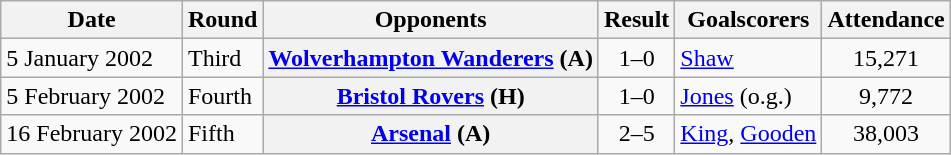<table class="wikitable plainrowheaders sortable">
<tr>
<th scope=col>Date</th>
<th scope=col>Round</th>
<th scope=col>Opponents</th>
<th scope=col>Result</th>
<th scope=col class=unsortable>Goalscorers</th>
<th scope=col>Attendance</th>
</tr>
<tr>
<td>5 January 2002</td>
<td>Third</td>
<th scope=row><a href='#'>Wolverhampton Wanderers</a> (A)</th>
<td align=center>1–0</td>
<td><a href='#'>Shaw</a></td>
<td align=center>15,271</td>
</tr>
<tr>
<td>5 February 2002</td>
<td>Fourth</td>
<th scope=row><a href='#'>Bristol Rovers</a> (H)</th>
<td align=center>1–0</td>
<td><a href='#'>Jones</a> (o.g.)</td>
<td align=center>9,772</td>
</tr>
<tr>
<td>16 February 2002</td>
<td>Fifth</td>
<th scope=row><a href='#'>Arsenal</a> (A)</th>
<td align=center>2–5</td>
<td><a href='#'>King</a>, <a href='#'>Gooden</a></td>
<td align=center>38,003</td>
</tr>
</table>
